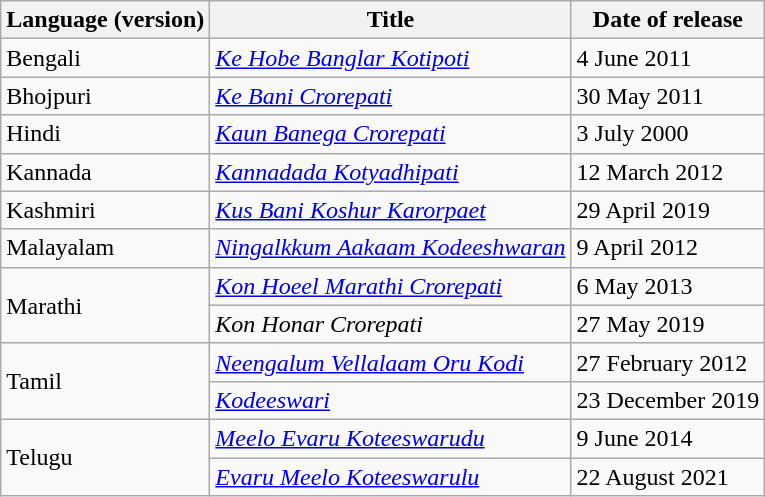<table class="wikitable sortable">
<tr>
<th class="unsortable">Language (version)</th>
<th class="unsortable">Title</th>
<th>Date of release</th>
</tr>
<tr>
<td>Bengali</td>
<td><em><a href='#'>Ke Hobe Banglar Kotipoti</a></em></td>
<td>4 June 2011</td>
</tr>
<tr>
<td>Bhojpuri</td>
<td><em><a href='#'>Ke Bani Crorepati</a></em></td>
<td>30 May 2011</td>
</tr>
<tr>
<td>Hindi</td>
<td><em><a href='#'>Kaun Banega Crorepati</a></em></td>
<td>3 July 2000</td>
</tr>
<tr>
<td>Kannada</td>
<td><em><a href='#'>Kannadada Kotyadhipati</a></em></td>
<td>12 March 2012</td>
</tr>
<tr>
<td>Kashmiri</td>
<td><em><a href='#'>Kus Bani Koshur Karorpaet</a></em></td>
<td>29 April 2019</td>
</tr>
<tr>
<td>Malayalam</td>
<td><em><a href='#'>Ningalkkum Aakaam Kodeeshwaran</a></em></td>
<td>9 April 2012</td>
</tr>
<tr>
<td rowspan="2">Marathi</td>
<td><em><a href='#'>Kon Hoeel Marathi Crorepati</a></em></td>
<td>6 May 2013</td>
</tr>
<tr>
<td><em>Kon Honar Crorepati</em></td>
<td>27 May 2019</td>
</tr>
<tr>
<td rowspan="2">Tamil</td>
<td><em><a href='#'>Neengalum Vellalaam Oru Kodi</a></em></td>
<td>27 February 2012</td>
</tr>
<tr>
<td><em><a href='#'>Kodeeswari</a></em></td>
<td>23 December 2019</td>
</tr>
<tr>
<td rowspan="2">Telugu</td>
<td><em><a href='#'>Meelo Evaru Koteeswarudu</a></em></td>
<td>9 June 2014</td>
</tr>
<tr>
<td><em><a href='#'>Evaru Meelo Koteeswarulu</a></em></td>
<td>22 August 2021</td>
</tr>
</table>
